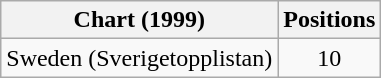<table class="wikitable plainrowheaders">
<tr>
<th>Chart (1999)</th>
<th>Positions</th>
</tr>
<tr>
<td>Sweden (Sverigetopplistan)</td>
<td align="center">10</td>
</tr>
</table>
